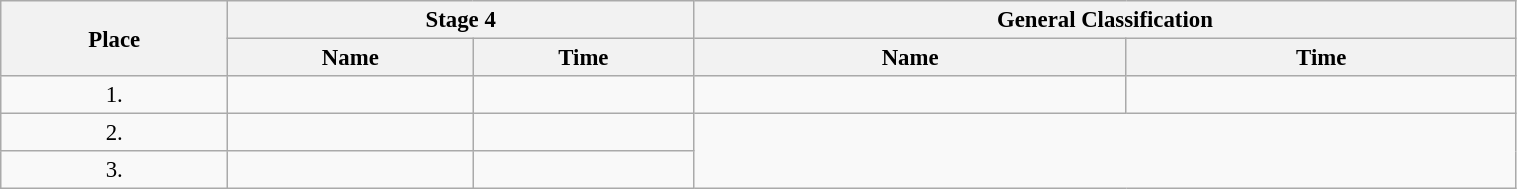<table class=wikitable style="font-size:95%" width="80%">
<tr>
<th rowspan="2">Place</th>
<th colspan="2">Stage 4</th>
<th colspan="2">General Classification</th>
</tr>
<tr>
<th>Name</th>
<th>Time</th>
<th>Name</th>
<th>Time</th>
</tr>
<tr>
<td align="center">1.</td>
<td></td>
<td></td>
<td></td>
<td></td>
</tr>
<tr>
<td align="center">2.</td>
<td></td>
<td></td>
</tr>
<tr>
<td align="center">3.</td>
<td></td>
<td></td>
</tr>
</table>
